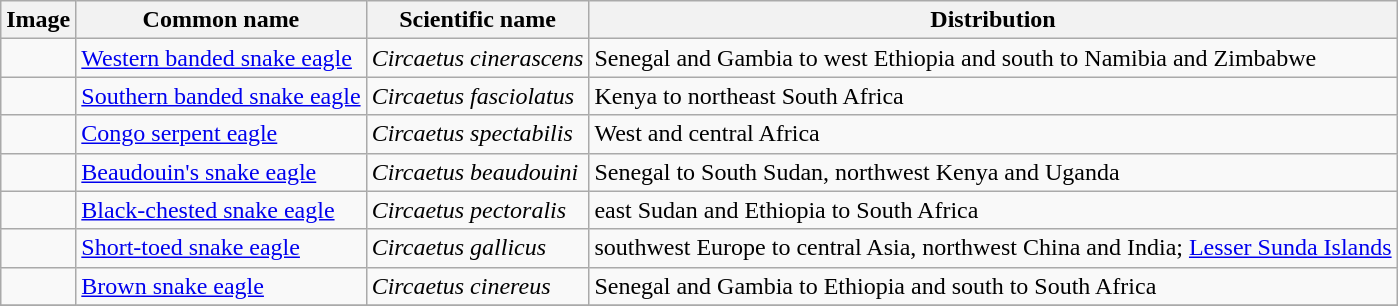<table class="wikitable">
<tr>
<th>Image</th>
<th>Common name</th>
<th>Scientific name</th>
<th>Distribution</th>
</tr>
<tr>
<td></td>
<td><a href='#'>Western banded snake eagle</a></td>
<td><em>Circaetus cinerascens</em></td>
<td>Senegal and Gambia to west Ethiopia and south to Namibia and Zimbabwe</td>
</tr>
<tr>
<td></td>
<td><a href='#'>Southern banded snake eagle</a></td>
<td><em>Circaetus fasciolatus</em></td>
<td>Kenya to northeast South Africa</td>
</tr>
<tr>
<td></td>
<td><a href='#'>Congo serpent eagle</a></td>
<td><em>Circaetus spectabilis</em></td>
<td>West and central Africa</td>
</tr>
<tr>
<td></td>
<td><a href='#'>Beaudouin's snake eagle</a></td>
<td><em>Circaetus beaudouini</em></td>
<td>Senegal to South Sudan, northwest Kenya and Uganda</td>
</tr>
<tr>
<td></td>
<td><a href='#'>Black-chested snake eagle</a></td>
<td><em>Circaetus pectoralis</em></td>
<td>east Sudan and Ethiopia to South Africa</td>
</tr>
<tr>
<td></td>
<td><a href='#'>Short-toed snake eagle</a></td>
<td><em>Circaetus gallicus</em></td>
<td>southwest Europe to central Asia, northwest China and India; <a href='#'>Lesser Sunda Islands</a></td>
</tr>
<tr>
<td></td>
<td><a href='#'>Brown snake eagle</a></td>
<td><em>Circaetus cinereus</em></td>
<td>Senegal and Gambia to Ethiopia and south to South Africa</td>
</tr>
<tr>
</tr>
</table>
